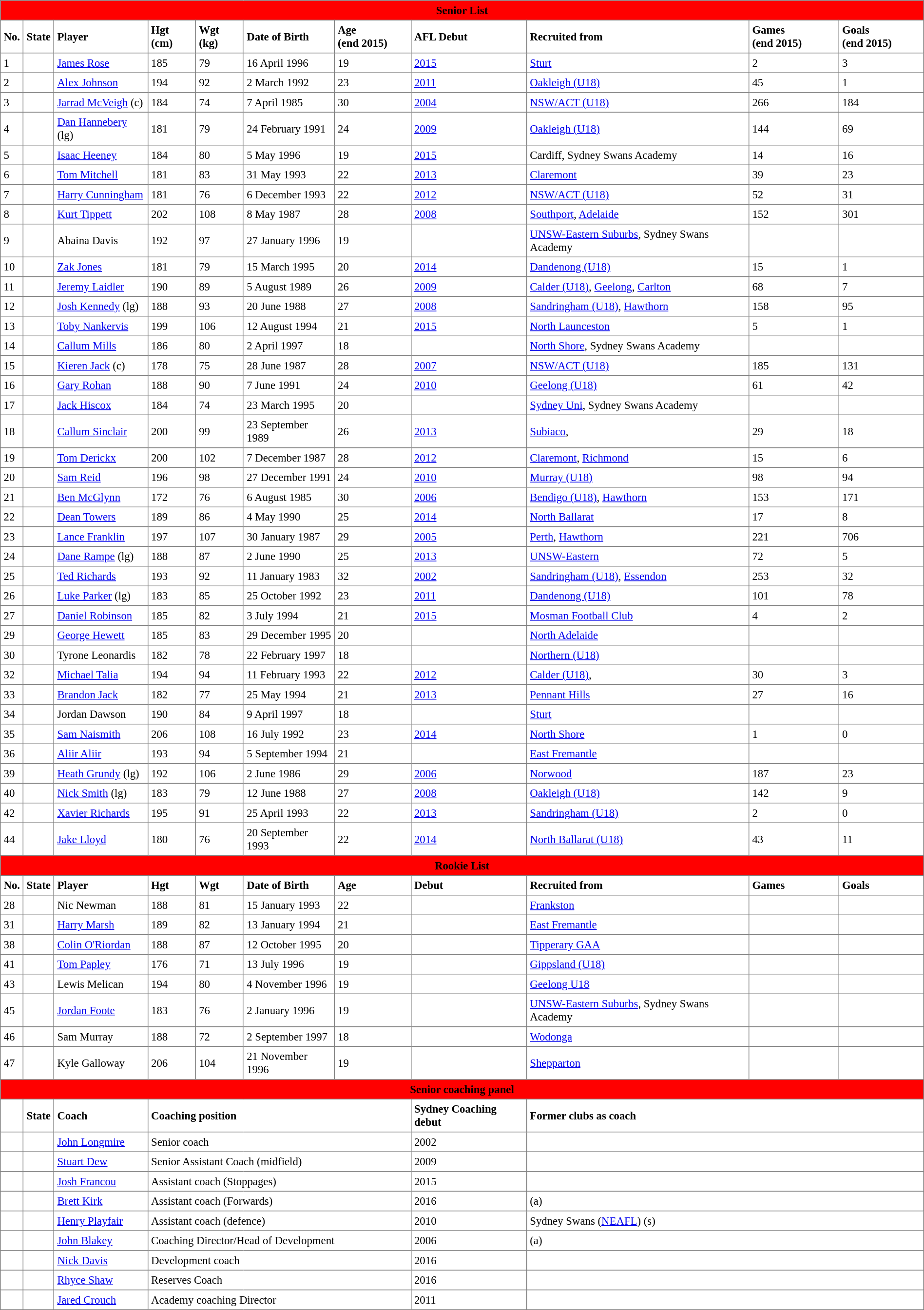<table border="1" cellpadding="4" cellspacing="0"  style="text-align:left; font-size:95%; border-collapse:collapse; width:100%;">
<tr style="background:#FF0000; text-align:center;">
<th colspan="11"><span>Senior List</span></th>
</tr>
<tr>
<th>No.</th>
<th>State</th>
<th>Player</th>
<th>Hgt (cm)</th>
<th>Wgt (kg)</th>
<th>Date of Birth</th>
<th>Age (end 2015)</th>
<th>AFL Debut</th>
<th>Recruited from</th>
<th>Games (end 2015)</th>
<th>Goals (end 2015)</th>
</tr>
<tr>
<td>1</td>
<td></td>
<td><a href='#'>James Rose</a></td>
<td>185</td>
<td>79</td>
<td>16 April 1996</td>
<td>19</td>
<td><a href='#'>2015</a></td>
<td><a href='#'>Sturt</a></td>
<td>2</td>
<td>3</td>
</tr>
<tr>
<td>2</td>
<td></td>
<td><a href='#'>Alex Johnson</a></td>
<td>194</td>
<td>92</td>
<td>2 March 1992</td>
<td>23</td>
<td><a href='#'>2011</a></td>
<td><a href='#'>Oakleigh (U18)</a></td>
<td>45</td>
<td>1</td>
</tr>
<tr>
<td>3</td>
<td></td>
<td><a href='#'>Jarrad McVeigh</a> (c)</td>
<td>184</td>
<td>74</td>
<td>7 April 1985</td>
<td>30</td>
<td><a href='#'>2004</a></td>
<td><a href='#'>NSW/ACT (U18)</a></td>
<td>266</td>
<td>184</td>
</tr>
<tr>
<td>4</td>
<td></td>
<td><a href='#'>Dan Hannebery</a> (lg)</td>
<td>181</td>
<td>79</td>
<td>24 February 1991</td>
<td>24</td>
<td><a href='#'>2009</a></td>
<td><a href='#'>Oakleigh (U18)</a></td>
<td>144</td>
<td>69</td>
</tr>
<tr>
<td>5</td>
<td></td>
<td><a href='#'>Isaac Heeney</a></td>
<td>184</td>
<td>80</td>
<td>5 May 1996</td>
<td>19</td>
<td><a href='#'>2015</a></td>
<td>Cardiff, Sydney Swans Academy</td>
<td>14</td>
<td>16</td>
</tr>
<tr>
<td>6</td>
<td></td>
<td><a href='#'>Tom Mitchell</a></td>
<td>181</td>
<td>83</td>
<td>31 May 1993</td>
<td>22</td>
<td><a href='#'>2013</a></td>
<td><a href='#'>Claremont</a></td>
<td>39</td>
<td>23</td>
</tr>
<tr>
<td>7</td>
<td></td>
<td><a href='#'>Harry Cunningham</a></td>
<td>181</td>
<td>76</td>
<td>6 December 1993</td>
<td>22</td>
<td><a href='#'>2012</a></td>
<td><a href='#'>NSW/ACT (U18)</a></td>
<td>52</td>
<td>31</td>
</tr>
<tr>
<td>8</td>
<td></td>
<td><a href='#'>Kurt Tippett</a></td>
<td>202</td>
<td>108</td>
<td>8 May 1987</td>
<td>28</td>
<td><a href='#'>2008</a></td>
<td><a href='#'>Southport</a>, <a href='#'>Adelaide</a></td>
<td>152</td>
<td>301</td>
</tr>
<tr>
<td>9</td>
<td></td>
<td>Abaina Davis</td>
<td>192</td>
<td>97</td>
<td>27 January 1996</td>
<td>19</td>
<td></td>
<td><a href='#'>UNSW-Eastern Suburbs</a>, Sydney Swans Academy</td>
<td></td>
<td></td>
</tr>
<tr>
<td>10</td>
<td></td>
<td><a href='#'>Zak Jones</a></td>
<td>181</td>
<td>79</td>
<td>15 March 1995</td>
<td>20</td>
<td><a href='#'>2014</a></td>
<td><a href='#'>Dandenong (U18)</a></td>
<td>15</td>
<td>1</td>
</tr>
<tr>
<td>11</td>
<td></td>
<td><a href='#'>Jeremy Laidler</a></td>
<td>190</td>
<td>89</td>
<td>5 August 1989</td>
<td>26</td>
<td><a href='#'>2009</a></td>
<td><a href='#'>Calder (U18)</a>, <a href='#'>Geelong</a>, <a href='#'>Carlton</a></td>
<td>68</td>
<td>7</td>
</tr>
<tr>
<td>12</td>
<td></td>
<td><a href='#'>Josh Kennedy</a> (lg)</td>
<td>188</td>
<td>93</td>
<td>20 June 1988</td>
<td>27</td>
<td><a href='#'>2008</a></td>
<td><a href='#'>Sandringham (U18)</a>, <a href='#'>Hawthorn</a></td>
<td>158</td>
<td>95</td>
</tr>
<tr>
<td>13</td>
<td></td>
<td><a href='#'>Toby Nankervis</a></td>
<td>199</td>
<td>106</td>
<td>12 August 1994</td>
<td>21</td>
<td><a href='#'>2015</a></td>
<td><a href='#'>North Launceston</a></td>
<td>5</td>
<td>1</td>
</tr>
<tr>
<td>14</td>
<td></td>
<td><a href='#'>Callum Mills</a></td>
<td>186</td>
<td>80</td>
<td>2 April 1997</td>
<td>18</td>
<td></td>
<td><a href='#'>North Shore</a>, Sydney Swans Academy</td>
<td></td>
<td></td>
</tr>
<tr>
<td>15</td>
<td></td>
<td><a href='#'>Kieren Jack</a> (c)</td>
<td>178</td>
<td>75</td>
<td>28 June 1987</td>
<td>28</td>
<td><a href='#'>2007</a></td>
<td><a href='#'>NSW/ACT (U18)</a></td>
<td>185</td>
<td>131</td>
</tr>
<tr>
<td>16</td>
<td></td>
<td><a href='#'>Gary Rohan</a></td>
<td>188</td>
<td>90</td>
<td>7 June 1991</td>
<td>24</td>
<td><a href='#'>2010</a></td>
<td><a href='#'>Geelong (U18)</a></td>
<td>61</td>
<td>42</td>
</tr>
<tr>
<td>17</td>
<td></td>
<td><a href='#'>Jack Hiscox</a></td>
<td>184</td>
<td>74</td>
<td>23 March 1995</td>
<td>20</td>
<td></td>
<td><a href='#'>Sydney Uni</a>, Sydney Swans Academy</td>
<td></td>
<td></td>
</tr>
<tr>
<td>18</td>
<td></td>
<td><a href='#'>Callum Sinclair</a></td>
<td>200</td>
<td>99</td>
<td>23 September 1989</td>
<td>26</td>
<td><a href='#'>2013</a></td>
<td><a href='#'>Subiaco</a>, </td>
<td>29</td>
<td>18</td>
</tr>
<tr>
<td>19</td>
<td></td>
<td><a href='#'>Tom Derickx</a></td>
<td>200</td>
<td>102</td>
<td>7 December 1987</td>
<td>28</td>
<td><a href='#'>2012</a></td>
<td><a href='#'>Claremont</a>, <a href='#'>Richmond</a></td>
<td>15</td>
<td>6</td>
</tr>
<tr>
<td>20</td>
<td></td>
<td><a href='#'>Sam Reid</a></td>
<td>196</td>
<td>98</td>
<td>27 December 1991</td>
<td>24</td>
<td><a href='#'>2010</a></td>
<td><a href='#'>Murray (U18)</a></td>
<td>98</td>
<td>94</td>
</tr>
<tr>
<td>21</td>
<td></td>
<td><a href='#'>Ben McGlynn</a></td>
<td>172</td>
<td>76</td>
<td>6 August 1985</td>
<td>30</td>
<td><a href='#'>2006</a></td>
<td><a href='#'>Bendigo (U18)</a>, <a href='#'>Hawthorn</a></td>
<td>153</td>
<td>171</td>
</tr>
<tr>
<td>22</td>
<td></td>
<td><a href='#'>Dean Towers</a></td>
<td>189</td>
<td>86</td>
<td>4 May 1990</td>
<td>25</td>
<td><a href='#'>2014</a></td>
<td><a href='#'>North Ballarat</a></td>
<td>17</td>
<td>8</td>
</tr>
<tr>
<td>23</td>
<td></td>
<td><a href='#'>Lance Franklin</a></td>
<td>197</td>
<td>107</td>
<td>30 January 1987</td>
<td>29</td>
<td><a href='#'>2005</a></td>
<td><a href='#'>Perth</a>, <a href='#'>Hawthorn</a></td>
<td>221</td>
<td>706</td>
</tr>
<tr>
<td>24</td>
<td></td>
<td><a href='#'>Dane Rampe</a> (lg)</td>
<td>188</td>
<td>87</td>
<td>2 June 1990</td>
<td>25</td>
<td><a href='#'>2013</a></td>
<td><a href='#'>UNSW-Eastern</a></td>
<td>72</td>
<td>5</td>
</tr>
<tr>
<td>25</td>
<td></td>
<td><a href='#'>Ted Richards</a></td>
<td>193</td>
<td>92</td>
<td>11 January 1983</td>
<td>32</td>
<td><a href='#'>2002</a></td>
<td><a href='#'>Sandringham (U18)</a>, <a href='#'>Essendon</a></td>
<td>253</td>
<td>32</td>
</tr>
<tr>
<td>26</td>
<td></td>
<td><a href='#'>Luke Parker</a> (lg)</td>
<td>183</td>
<td>85</td>
<td>25 October 1992</td>
<td>23</td>
<td><a href='#'>2011</a></td>
<td><a href='#'>Dandenong (U18)</a></td>
<td>101</td>
<td>78</td>
</tr>
<tr>
<td>27</td>
<td></td>
<td><a href='#'>Daniel Robinson</a></td>
<td>185</td>
<td>82</td>
<td>3 July 1994</td>
<td>21</td>
<td><a href='#'>2015</a></td>
<td><a href='#'>Mosman Football Club</a></td>
<td>4</td>
<td>2</td>
</tr>
<tr>
<td>29</td>
<td></td>
<td><a href='#'>George Hewett</a></td>
<td>185</td>
<td>83</td>
<td>29 December 1995</td>
<td>20</td>
<td></td>
<td><a href='#'>North Adelaide</a></td>
<td></td>
<td></td>
</tr>
<tr>
<td>30</td>
<td></td>
<td>Tyrone Leonardis</td>
<td>182</td>
<td>78</td>
<td>22 February 1997</td>
<td>18</td>
<td></td>
<td><a href='#'>Northern (U18)</a></td>
<td></td>
<td></td>
</tr>
<tr>
<td>32</td>
<td></td>
<td><a href='#'>Michael Talia</a></td>
<td>194</td>
<td>94</td>
<td>11 February 1993</td>
<td>22</td>
<td><a href='#'>2012</a></td>
<td><a href='#'>Calder (U18)</a>, </td>
<td>30</td>
<td>3</td>
</tr>
<tr>
<td>33</td>
<td></td>
<td><a href='#'>Brandon Jack</a></td>
<td>182</td>
<td>77</td>
<td>25 May 1994</td>
<td>21</td>
<td><a href='#'>2013</a></td>
<td><a href='#'>Pennant Hills</a></td>
<td>27</td>
<td>16</td>
</tr>
<tr>
<td>34</td>
<td></td>
<td>Jordan Dawson</td>
<td>190</td>
<td>84</td>
<td>9 April 1997</td>
<td>18</td>
<td></td>
<td><a href='#'>Sturt</a></td>
<td></td>
<td></td>
</tr>
<tr>
<td>35</td>
<td></td>
<td><a href='#'>Sam Naismith</a></td>
<td>206</td>
<td>108</td>
<td>16 July 1992</td>
<td>23</td>
<td><a href='#'>2014</a></td>
<td><a href='#'>North Shore</a></td>
<td>1</td>
<td>0</td>
</tr>
<tr>
<td>36</td>
<td></td>
<td><a href='#'>Aliir Aliir</a></td>
<td>193</td>
<td>94</td>
<td>5 September 1994</td>
<td>21</td>
<td></td>
<td><a href='#'>East Fremantle</a></td>
<td></td>
<td></td>
</tr>
<tr>
<td>39</td>
<td></td>
<td><a href='#'>Heath Grundy</a> (lg)</td>
<td>192</td>
<td>106</td>
<td>2 June 1986</td>
<td>29</td>
<td><a href='#'>2006</a></td>
<td><a href='#'>Norwood</a></td>
<td>187</td>
<td>23</td>
</tr>
<tr>
<td>40</td>
<td></td>
<td><a href='#'>Nick Smith</a> (lg)</td>
<td>183</td>
<td>79</td>
<td>12 June 1988</td>
<td>27</td>
<td><a href='#'>2008</a></td>
<td><a href='#'>Oakleigh (U18)</a></td>
<td>142</td>
<td>9</td>
</tr>
<tr>
<td>42</td>
<td></td>
<td><a href='#'>Xavier Richards</a></td>
<td>195</td>
<td>91</td>
<td>25 April 1993</td>
<td>22</td>
<td><a href='#'>2013</a></td>
<td><a href='#'>Sandringham (U18)</a></td>
<td>2</td>
<td>0</td>
</tr>
<tr>
<td>44</td>
<td></td>
<td><a href='#'>Jake Lloyd</a></td>
<td>180</td>
<td>76</td>
<td>20 September 1993</td>
<td>22</td>
<td><a href='#'>2014</a></td>
<td><a href='#'>North Ballarat (U18)</a></td>
<td>43</td>
<td>11</td>
</tr>
<tr>
<th colspan="11" style="background:#FF0000; text-align:center;"><span>Rookie List</span></th>
</tr>
<tr>
<th>No.</th>
<th>State</th>
<th>Player</th>
<th>Hgt</th>
<th>Wgt</th>
<th>Date of Birth</th>
<th>Age</th>
<th>Debut</th>
<th>Recruited from</th>
<th>Games</th>
<th>Goals</th>
</tr>
<tr>
<td>28</td>
<td></td>
<td>Nic Newman</td>
<td>188</td>
<td>81</td>
<td>15 January 1993</td>
<td>22</td>
<td></td>
<td><a href='#'>Frankston</a></td>
<td></td>
<td></td>
</tr>
<tr>
<td>31</td>
<td></td>
<td><a href='#'>Harry Marsh</a></td>
<td>189</td>
<td>82</td>
<td>13 January 1994</td>
<td>21</td>
<td></td>
<td><a href='#'>East Fremantle</a></td>
<td></td>
<td></td>
</tr>
<tr>
<td>38</td>
<td></td>
<td><a href='#'>Colin O'Riordan</a></td>
<td>188</td>
<td>87</td>
<td>12 October 1995</td>
<td>20</td>
<td></td>
<td><a href='#'>Tipperary GAA</a></td>
<td></td>
<td></td>
</tr>
<tr>
<td>41</td>
<td></td>
<td><a href='#'>Tom Papley</a></td>
<td>176</td>
<td>71</td>
<td>13 July 1996</td>
<td>19</td>
<td></td>
<td><a href='#'>Gippsland (U18)</a></td>
<td></td>
<td></td>
</tr>
<tr>
<td>43</td>
<td></td>
<td>Lewis Melican</td>
<td>194</td>
<td>80</td>
<td>4 November 1996</td>
<td>19</td>
<td></td>
<td><a href='#'>Geelong U18</a></td>
<td></td>
<td></td>
</tr>
<tr>
<td>45</td>
<td></td>
<td><a href='#'>Jordan Foote</a></td>
<td>183</td>
<td>76</td>
<td>2 January 1996</td>
<td>19</td>
<td></td>
<td><a href='#'>UNSW-Eastern Suburbs</a>, Sydney Swans Academy</td>
<td></td>
<td></td>
</tr>
<tr>
<td>46</td>
<td></td>
<td>Sam Murray</td>
<td>188</td>
<td>72</td>
<td>2 September 1997</td>
<td>18</td>
<td></td>
<td><a href='#'>Wodonga</a></td>
<td></td>
<td></td>
</tr>
<tr>
<td>47</td>
<td></td>
<td>Kyle Galloway</td>
<td>206</td>
<td>104</td>
<td>21 November 1996</td>
<td>19</td>
<td></td>
<td><a href='#'>Shepparton</a></td>
<td></td>
<td></td>
</tr>
<tr>
<th colspan="11" style="background:#FF0000; text-align:center;"><span>Senior coaching panel</span></th>
</tr>
<tr>
<th></th>
<th>State</th>
<th>Coach</th>
<th colspan="4">Coaching position</th>
<th>Sydney Coaching debut</th>
<th colspan="3">Former clubs as coach</th>
</tr>
<tr>
<td></td>
<td></td>
<td><a href='#'>John Longmire</a></td>
<td colspan="4">Senior coach</td>
<td>2002</td>
<td colspan="3"></td>
</tr>
<tr>
<td></td>
<td></td>
<td><a href='#'>Stuart Dew</a></td>
<td colspan="4">Senior Assistant Coach (midfield)</td>
<td>2009</td>
<td colspan="3"></td>
</tr>
<tr>
<td></td>
<td></td>
<td><a href='#'>Josh Francou</a></td>
<td colspan="4">Assistant coach (Stoppages)</td>
<td>2015</td>
<td colspan="3"></td>
</tr>
<tr>
<td></td>
<td></td>
<td><a href='#'>Brett Kirk</a></td>
<td colspan="4">Assistant coach (Forwards)</td>
<td>2016</td>
<td colspan="3"> (a)</td>
</tr>
<tr>
<td></td>
<td></td>
<td><a href='#'>Henry Playfair</a></td>
<td colspan="4">Assistant coach (defence)</td>
<td>2010</td>
<td colspan="3">Sydney Swans (<a href='#'>NEAFL</a>) (s)</td>
</tr>
<tr>
<td></td>
<td></td>
<td><a href='#'>John Blakey</a></td>
<td colspan="4">Coaching Director/Head of Development</td>
<td>2006</td>
<td colspan="3"> (a)</td>
</tr>
<tr>
<td></td>
<td></td>
<td><a href='#'>Nick Davis</a></td>
<td colspan="4">Development coach</td>
<td>2016</td>
<td colspan="3"></td>
</tr>
<tr>
<td></td>
<td></td>
<td><a href='#'>Rhyce Shaw</a></td>
<td colspan="4">Reserves Coach</td>
<td>2016</td>
<td colspan="3"></td>
</tr>
<tr>
<td></td>
<td></td>
<td><a href='#'>Jared Crouch</a></td>
<td colspan="4">Academy coaching Director</td>
<td>2011</td>
<td colspan="3"></td>
</tr>
</table>
